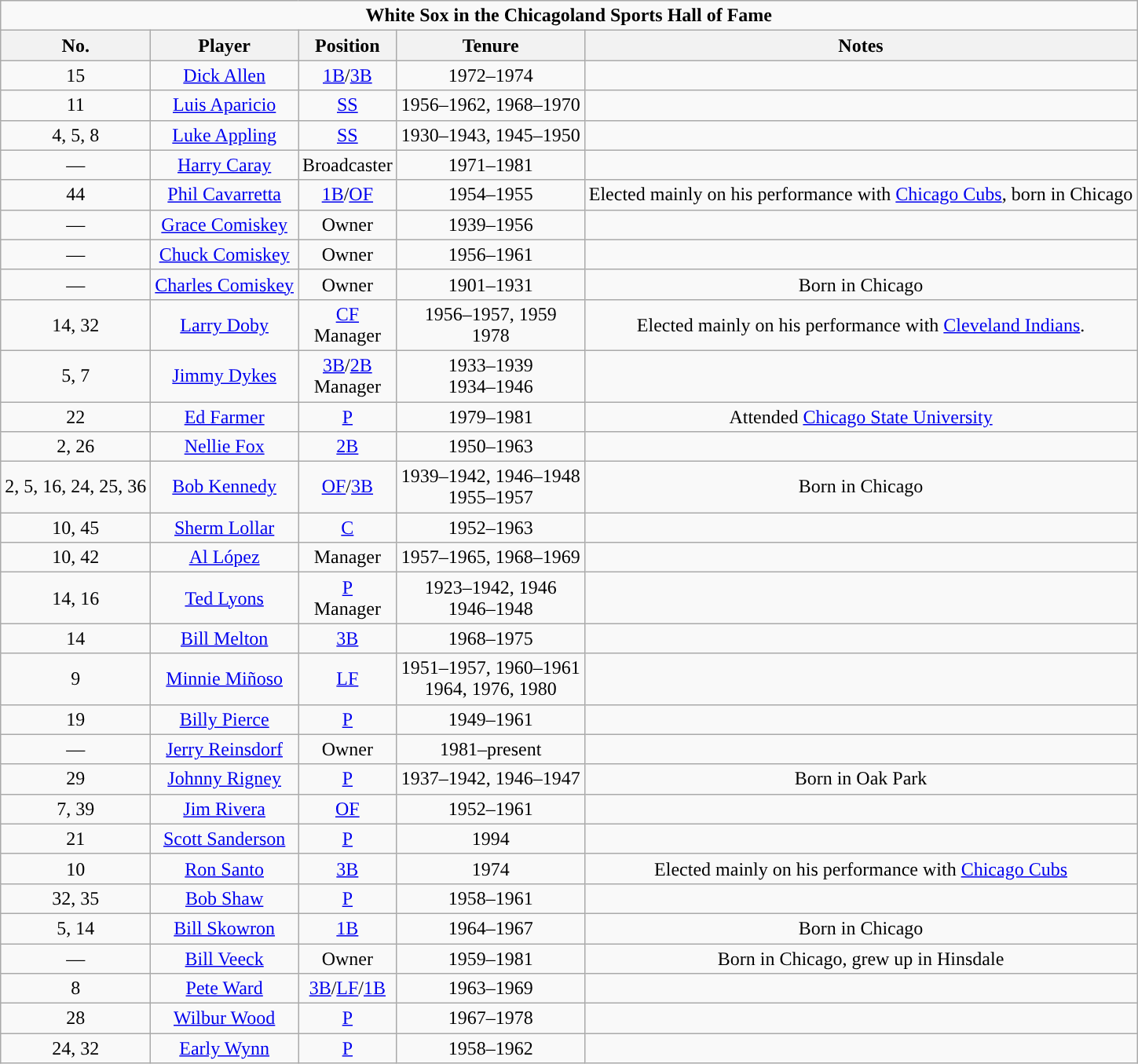<table class="wikitable" style="text-align:center">
<tr>
<td colspan="5"><strong>White Sox in the Chicagoland Sports Hall of Fame</strong></td>
</tr>
<tr>
<th>No.</th>
<th>Player</th>
<th>Position</th>
<th>Tenure</th>
<th>Notes</th>
</tr>
<tr>
<td>15</td>
<td><a href='#'>Dick Allen</a></td>
<td><a href='#'>1B</a>/<a href='#'>3B</a></td>
<td>1972–1974</td>
<td></td>
</tr>
<tr>
<td>11</td>
<td><a href='#'>Luis Aparicio</a></td>
<td><a href='#'>SS</a></td>
<td>1956–1962, 1968–1970</td>
<td></td>
</tr>
<tr>
<td>4, 5, 8</td>
<td><a href='#'>Luke Appling</a></td>
<td><a href='#'>SS</a></td>
<td>1930–1943, 1945–1950</td>
<td></td>
</tr>
<tr>
<td>—</td>
<td><a href='#'>Harry Caray</a></td>
<td>Broadcaster</td>
<td>1971–1981</td>
<td></td>
</tr>
<tr>
<td>44</td>
<td><a href='#'>Phil Cavarretta</a></td>
<td><a href='#'>1B</a>/<a href='#'>OF</a></td>
<td>1954–1955</td>
<td>Elected mainly on his performance with <a href='#'>Chicago Cubs</a>, born in Chicago</td>
</tr>
<tr>
<td>—</td>
<td><a href='#'>Grace Comiskey</a></td>
<td>Owner</td>
<td>1939–1956</td>
<td></td>
</tr>
<tr>
<td>—</td>
<td><a href='#'>Chuck Comiskey</a></td>
<td>Owner</td>
<td>1956–1961</td>
<td></td>
</tr>
<tr>
<td>—</td>
<td><a href='#'>Charles Comiskey</a></td>
<td>Owner</td>
<td>1901–1931</td>
<td>Born in Chicago</td>
</tr>
<tr>
<td>14, 32</td>
<td><a href='#'>Larry Doby</a></td>
<td><a href='#'>CF</a><br>Manager</td>
<td>1956–1957, 1959<br>1978</td>
<td>Elected mainly on his performance with <a href='#'>Cleveland Indians</a>.</td>
</tr>
<tr>
<td>5, 7</td>
<td><a href='#'>Jimmy Dykes</a></td>
<td><a href='#'>3B</a>/<a href='#'>2B</a><br>Manager</td>
<td>1933–1939<br>1934–1946</td>
<td></td>
</tr>
<tr>
<td>22</td>
<td><a href='#'>Ed Farmer</a></td>
<td><a href='#'>P</a></td>
<td>1979–1981</td>
<td>Attended <a href='#'>Chicago State University</a></td>
</tr>
<tr>
<td>2, 26</td>
<td><a href='#'>Nellie Fox</a></td>
<td><a href='#'>2B</a></td>
<td>1950–1963</td>
<td></td>
</tr>
<tr>
<td>2, 5, 16, 24, 25, 36</td>
<td><a href='#'>Bob Kennedy</a></td>
<td><a href='#'>OF</a>/<a href='#'>3B</a></td>
<td>1939–1942, 1946–1948<br>1955–1957</td>
<td>Born in Chicago</td>
</tr>
<tr>
<td>10, 45</td>
<td><a href='#'>Sherm Lollar</a></td>
<td><a href='#'>C</a></td>
<td>1952–1963</td>
<td></td>
</tr>
<tr>
<td>10, 42</td>
<td><a href='#'>Al López</a></td>
<td>Manager</td>
<td>1957–1965, 1968–1969</td>
<td></td>
</tr>
<tr>
<td>14, 16</td>
<td><a href='#'>Ted Lyons</a></td>
<td><a href='#'>P</a><br>Manager</td>
<td>1923–1942, 1946<br>1946–1948</td>
<td></td>
</tr>
<tr>
<td>14</td>
<td><a href='#'>Bill Melton</a></td>
<td><a href='#'>3B</a></td>
<td>1968–1975</td>
<td></td>
</tr>
<tr>
<td>9</td>
<td><a href='#'>Minnie Miñoso</a></td>
<td><a href='#'>LF</a></td>
<td>1951–1957, 1960–1961<br>1964, 1976, 1980</td>
<td></td>
</tr>
<tr>
<td>19</td>
<td><a href='#'>Billy Pierce</a></td>
<td><a href='#'>P</a></td>
<td>1949–1961</td>
<td></td>
</tr>
<tr>
<td>—</td>
<td><a href='#'>Jerry Reinsdorf</a></td>
<td>Owner</td>
<td>1981–present</td>
<td></td>
</tr>
<tr>
<td>29</td>
<td><a href='#'>Johnny Rigney</a></td>
<td><a href='#'>P</a></td>
<td>1937–1942, 1946–1947</td>
<td>Born in Oak Park</td>
</tr>
<tr>
<td>7, 39</td>
<td><a href='#'>Jim Rivera</a></td>
<td><a href='#'>OF</a></td>
<td>1952–1961</td>
<td></td>
</tr>
<tr>
<td>21</td>
<td><a href='#'>Scott Sanderson</a></td>
<td><a href='#'>P</a></td>
<td>1994</td>
<td></td>
</tr>
<tr>
<td>10</td>
<td><a href='#'>Ron Santo</a></td>
<td><a href='#'>3B</a></td>
<td>1974</td>
<td>Elected mainly on his performance with <a href='#'>Chicago Cubs</a></td>
</tr>
<tr>
<td>32, 35</td>
<td><a href='#'>Bob Shaw</a></td>
<td><a href='#'>P</a></td>
<td>1958–1961</td>
<td></td>
</tr>
<tr>
<td>5, 14</td>
<td><a href='#'>Bill Skowron</a></td>
<td><a href='#'>1B</a></td>
<td>1964–1967</td>
<td>Born in Chicago</td>
</tr>
<tr>
<td>—</td>
<td><a href='#'>Bill Veeck</a></td>
<td>Owner</td>
<td>1959–1981</td>
<td>Born in Chicago, grew up in Hinsdale</td>
</tr>
<tr>
<td>8</td>
<td><a href='#'>Pete Ward</a></td>
<td><a href='#'>3B</a>/<a href='#'>LF</a>/<a href='#'>1B</a></td>
<td>1963–1969</td>
<td></td>
</tr>
<tr>
<td>28</td>
<td><a href='#'>Wilbur Wood</a></td>
<td><a href='#'>P</a></td>
<td>1967–1978</td>
<td></td>
</tr>
<tr>
<td>24, 32</td>
<td><a href='#'>Early Wynn</a></td>
<td><a href='#'>P</a></td>
<td>1958–1962</td>
<td></td>
</tr>
</table>
